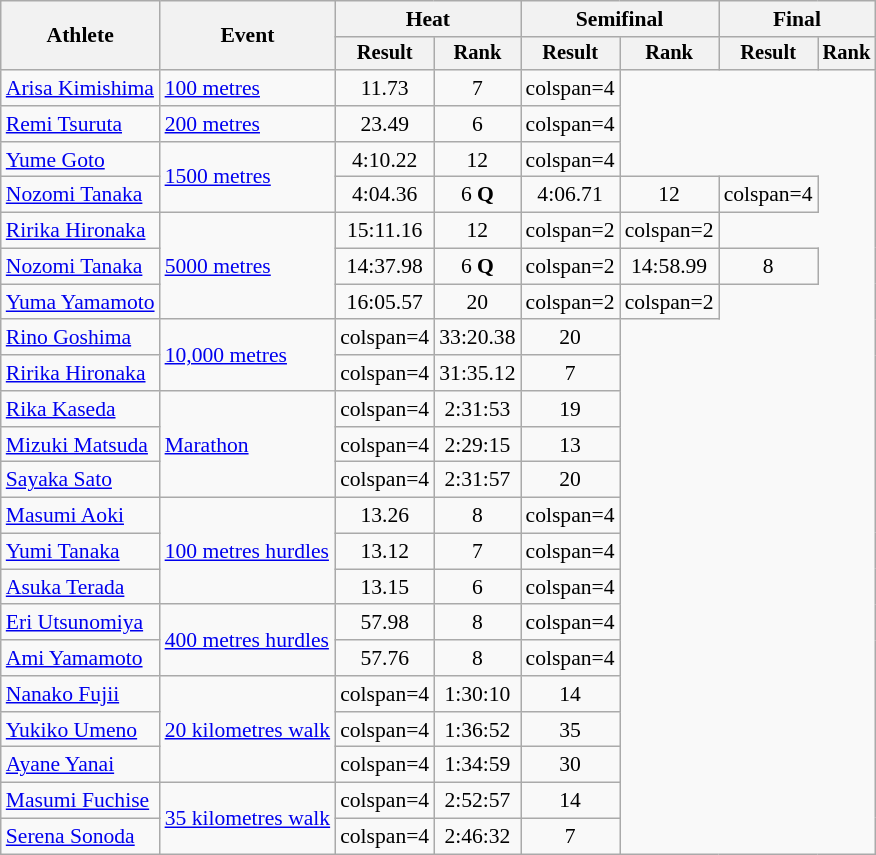<table class="wikitable" style="font-size:90%">
<tr>
<th rowspan="2">Athlete</th>
<th rowspan="2">Event</th>
<th colspan="2">Heat</th>
<th colspan="2">Semifinal</th>
<th colspan="2">Final</th>
</tr>
<tr style="font-size:95%">
<th>Result</th>
<th>Rank</th>
<th>Result</th>
<th>Rank</th>
<th>Result</th>
<th>Rank</th>
</tr>
<tr align=center>
<td align=left><a href='#'>Arisa Kimishima</a></td>
<td align=left><a href='#'>100 metres</a></td>
<td>11.73</td>
<td>7</td>
<td>colspan=4 </td>
</tr>
<tr align=center>
<td align=left><a href='#'>Remi Tsuruta</a></td>
<td align=left><a href='#'>200 metres</a></td>
<td>23.49</td>
<td>6</td>
<td>colspan=4 </td>
</tr>
<tr align=center>
<td align=left><a href='#'>Yume Goto</a></td>
<td align=left rowspan=2><a href='#'>1500 metres</a></td>
<td>4:10.22</td>
<td>12</td>
<td>colspan=4 </td>
</tr>
<tr align=center>
<td align=left><a href='#'>Nozomi Tanaka</a></td>
<td>4:04.36 </td>
<td>6 <strong>Q</strong></td>
<td>4:06.71</td>
<td>12</td>
<td>colspan=4 </td>
</tr>
<tr align=center>
<td align=left><a href='#'>Ririka Hironaka</a></td>
<td align=left rowspan=3><a href='#'>5000 metres</a></td>
<td>15:11.16 </td>
<td>12</td>
<td>colspan=2</td>
<td>colspan=2 </td>
</tr>
<tr align=center>
<td align=left><a href='#'>Nozomi Tanaka</a></td>
<td>14:37.98 </td>
<td>6 <strong>Q</strong></td>
<td>colspan=2</td>
<td>14:58.99</td>
<td>8</td>
</tr>
<tr align=center>
<td align=left><a href='#'>Yuma Yamamoto</a></td>
<td>16:05.57</td>
<td>20</td>
<td>colspan=2</td>
<td>colspan=2 </td>
</tr>
<tr align=center>
<td align=left><a href='#'>Rino Goshima</a></td>
<td align=left rowspan=2><a href='#'>10,000 metres</a></td>
<td>colspan=4</td>
<td>33:20.38</td>
<td>20</td>
</tr>
<tr align=center>
<td align=left><a href='#'>Ririka Hironaka</a></td>
<td>colspan=4</td>
<td>31:35.12 </td>
<td>7</td>
</tr>
<tr align=center>
<td align=left><a href='#'>Rika Kaseda</a></td>
<td align=left rowspan=3><a href='#'>Marathon</a></td>
<td>colspan=4</td>
<td>2:31:53</td>
<td>19</td>
</tr>
<tr align=center>
<td align=left><a href='#'>Mizuki Matsuda</a></td>
<td>colspan=4</td>
<td>2:29:15</td>
<td>13</td>
</tr>
<tr align=center>
<td align=left><a href='#'>Sayaka Sato</a></td>
<td>colspan=4</td>
<td>2:31:57</td>
<td>20</td>
</tr>
<tr align=center>
<td align=left><a href='#'>Masumi Aoki</a></td>
<td align=left rowspan=3><a href='#'>100 metres hurdles</a></td>
<td>13.26</td>
<td>8</td>
<td>colspan=4 </td>
</tr>
<tr align=center>
<td align=left><a href='#'>Yumi Tanaka</a></td>
<td>13.12</td>
<td>7</td>
<td>colspan=4 </td>
</tr>
<tr align=center>
<td align=left><a href='#'>Asuka Terada</a></td>
<td>13.15</td>
<td>6</td>
<td>colspan=4 </td>
</tr>
<tr align=center>
<td align=left><a href='#'>Eri Utsunomiya</a></td>
<td align=left rowspan=2><a href='#'>400 metres hurdles</a></td>
<td>57.98</td>
<td>8</td>
<td>colspan=4 </td>
</tr>
<tr align=center>
<td align=left><a href='#'>Ami Yamamoto</a></td>
<td>57.76</td>
<td>8</td>
<td>colspan=4 </td>
</tr>
<tr align=center>
<td align=left><a href='#'>Nanako Fujii</a></td>
<td align=left rowspan=3><a href='#'>20 kilometres walk</a></td>
<td>colspan=4</td>
<td>1:30:10</td>
<td>14</td>
</tr>
<tr align=center>
<td align=left><a href='#'>Yukiko Umeno</a></td>
<td>colspan=4</td>
<td>1:36:52</td>
<td>35</td>
</tr>
<tr align=center>
<td align=left><a href='#'>Ayane Yanai</a></td>
<td>colspan=4</td>
<td>1:34:59</td>
<td>30</td>
</tr>
<tr align=center>
<td align=left><a href='#'>Masumi Fuchise</a></td>
<td align=left rowspan=2><a href='#'>35 kilometres walk</a></td>
<td>colspan=4</td>
<td>2:52:57 </td>
<td>14</td>
</tr>
<tr align=center>
<td align=left><a href='#'>Serena Sonoda</a></td>
<td>colspan=4</td>
<td>2:46:32</td>
<td>7</td>
</tr>
</table>
